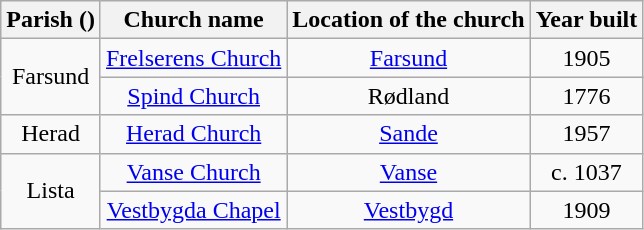<table class="wikitable" style="text-align:center">
<tr>
<th>Parish ()</th>
<th>Church name</th>
<th>Location of the church</th>
<th>Year built</th>
</tr>
<tr>
<td rowspan="2">Farsund</td>
<td><a href='#'>Frelserens Church</a></td>
<td><a href='#'>Farsund</a></td>
<td>1905</td>
</tr>
<tr>
<td><a href='#'>Spind Church</a></td>
<td>Rødland</td>
<td>1776</td>
</tr>
<tr>
<td rowspan="1">Herad</td>
<td><a href='#'>Herad Church</a></td>
<td><a href='#'>Sande</a></td>
<td>1957</td>
</tr>
<tr>
<td rowspan="2">Lista</td>
<td><a href='#'>Vanse Church</a></td>
<td><a href='#'>Vanse</a></td>
<td>c. 1037</td>
</tr>
<tr>
<td><a href='#'>Vestbygda Chapel</a></td>
<td><a href='#'>Vestbygd</a></td>
<td>1909</td>
</tr>
</table>
